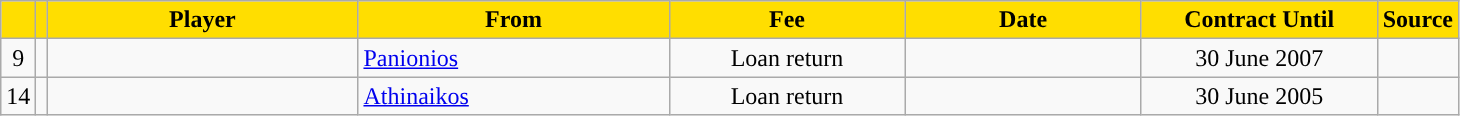<table class="wikitable sortable">
<tr>
<th style="background:#FFDE00"></th>
<th style="background:#FFDE00"></th>
<th width=200 style="background:#FFDE00">Player</th>
<th width=200 style="background:#FFDE00">From</th>
<th width=150 style="background:#FFDE00">Fee</th>
<th width=150 style="background:#FFDE00">Date</th>
<th width=150 style="background:#FFDE00">Contract Until</th>
<th style="background:#FFDE00">Source</th>
</tr>
<tr>
<td align=center>9</td>
<td align=center></td>
<td></td>
<td> <a href='#'>Panionios</a></td>
<td align=center>Loan return</td>
<td align=center></td>
<td align=center>30 June 2007</td>
<td align=center></td>
</tr>
<tr>
<td align=center>14</td>
<td align=center></td>
<td></td>
<td> <a href='#'>Athinaikos</a></td>
<td align=center>Loan return</td>
<td align=center></td>
<td align=center>30 June 2005</td>
<td align=center></td>
</tr>
</table>
